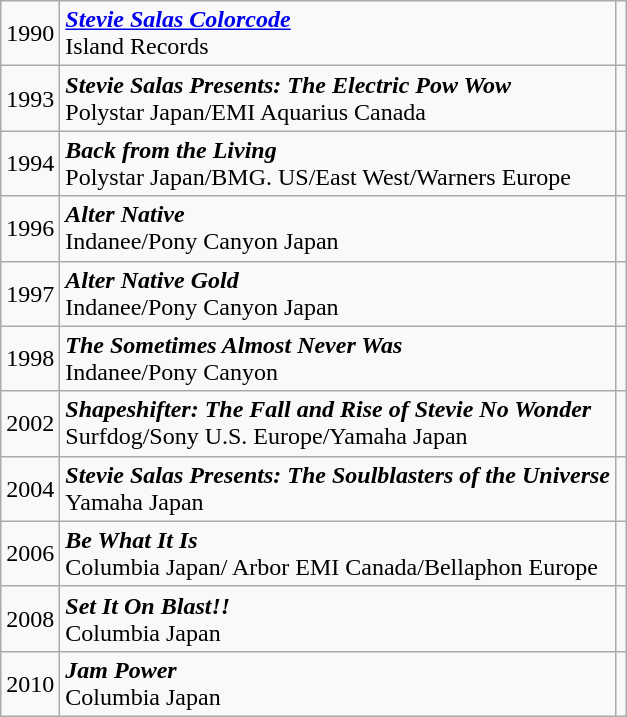<table class="wikitable">
<tr>
<td>1990</td>
<td><strong><em><a href='#'>Stevie Salas Colorcode</a></em></strong><br>Island Records</td>
<td></td>
</tr>
<tr>
<td>1993</td>
<td><strong><em>Stevie Salas Presents: The Electric Pow Wow</em></strong><br>Polystar Japan/EMI Aquarius Canada</td>
<td></td>
</tr>
<tr>
<td>1994</td>
<td><strong><em>Back from the Living</em></strong><br>Polystar Japan/BMG. US/East West/Warners Europe</td>
<td></td>
</tr>
<tr>
<td>1996</td>
<td><strong><em>Alter Native</em></strong><br>Indanee/Pony Canyon Japan</td>
<td></td>
</tr>
<tr>
<td>1997</td>
<td><strong><em>Alter Native Gold</em></strong><br>Indanee/Pony Canyon Japan</td>
<td></td>
</tr>
<tr>
<td>1998</td>
<td><strong><em>The Sometimes Almost Never Was</em></strong><br>Indanee/Pony Canyon</td>
<td></td>
</tr>
<tr>
<td>2002</td>
<td><strong><em>Shapeshifter: The Fall and Rise of Stevie No Wonder</em></strong><br>Surfdog/Sony U.S. Europe/Yamaha Japan</td>
<td></td>
</tr>
<tr>
<td>2004</td>
<td><strong><em>Stevie Salas Presents: The Soulblasters of the Universe</em></strong><br>Yamaha Japan</td>
<td></td>
</tr>
<tr>
<td>2006</td>
<td><strong><em>Be What It Is</em></strong><br>Columbia Japan/ Arbor EMI Canada/Bellaphon Europe</td>
<td></td>
</tr>
<tr>
<td>2008</td>
<td><strong><em>Set It On Blast!!</em></strong><br>Columbia Japan</td>
<td></td>
</tr>
<tr>
<td>2010</td>
<td><strong><em>Jam Power</em></strong><br>Columbia Japan</td>
<td></td>
</tr>
</table>
